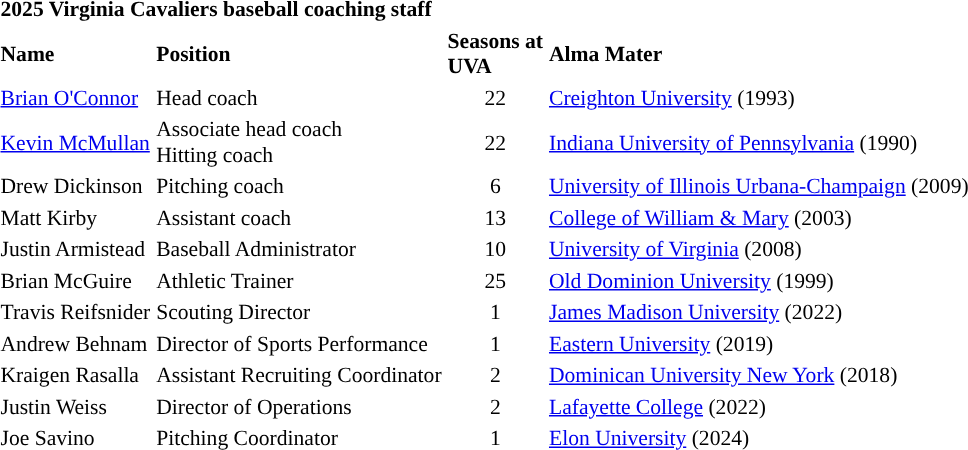<table class="toccolours" style="text-align: left; font-size:90%;">
<tr>
<th colspan="4">2025 Virginia Cavaliers baseball coaching staff</th>
</tr>
<tr>
<th>Name</th>
<th>Position</th>
<th>Seasons at<br>UVA</th>
<th>Alma Mater</th>
</tr>
<tr>
<td><a href='#'>Brian O'Connor</a></td>
<td>Head coach</td>
<td align=center>22</td>
<td><a href='#'>Creighton University</a> (1993)</td>
</tr>
<tr>
<td><a href='#'>Kevin McMullan</a></td>
<td>Associate head coach<br>Hitting coach</td>
<td align=center>22</td>
<td><a href='#'>Indiana University of Pennsylvania</a> (1990)</td>
</tr>
<tr>
<td>Drew Dickinson</td>
<td>Pitching coach</td>
<td align=center>6</td>
<td><a href='#'>University of Illinois Urbana-Champaign</a> (2009)</td>
</tr>
<tr>
<td>Matt Kirby</td>
<td>Assistant coach</td>
<td align=center>13</td>
<td><a href='#'>College of William & Mary</a> (2003)</td>
</tr>
<tr>
<td>Justin Armistead</td>
<td>Baseball Administrator</td>
<td align=center>10</td>
<td><a href='#'>University of Virginia</a> (2008)</td>
</tr>
<tr>
<td>Brian McGuire</td>
<td>Athletic Trainer</td>
<td align=center>25</td>
<td><a href='#'>Old Dominion University</a> (1999)</td>
</tr>
<tr>
<td>Travis Reifsnider</td>
<td>Scouting Director</td>
<td align=center>1</td>
<td><a href='#'>James Madison University</a> (2022)</td>
</tr>
<tr>
<td>Andrew Behnam</td>
<td>Director of Sports Performance</td>
<td align=center>1</td>
<td><a href='#'>Eastern University</a> (2019)</td>
</tr>
<tr>
<td>Kraigen Rasalla</td>
<td>Assistant Recruiting Coordinator</td>
<td align=center>2</td>
<td><a href='#'>Dominican University New York</a> (2018)</td>
</tr>
<tr>
<td>Justin Weiss</td>
<td>Director of Operations</td>
<td align=center>2</td>
<td><a href='#'>Lafayette College</a> (2022)</td>
</tr>
<tr>
<td>Joe Savino</td>
<td>Pitching Coordinator</td>
<td align=center>1</td>
<td><a href='#'>Elon University</a> (2024)</td>
</tr>
</table>
